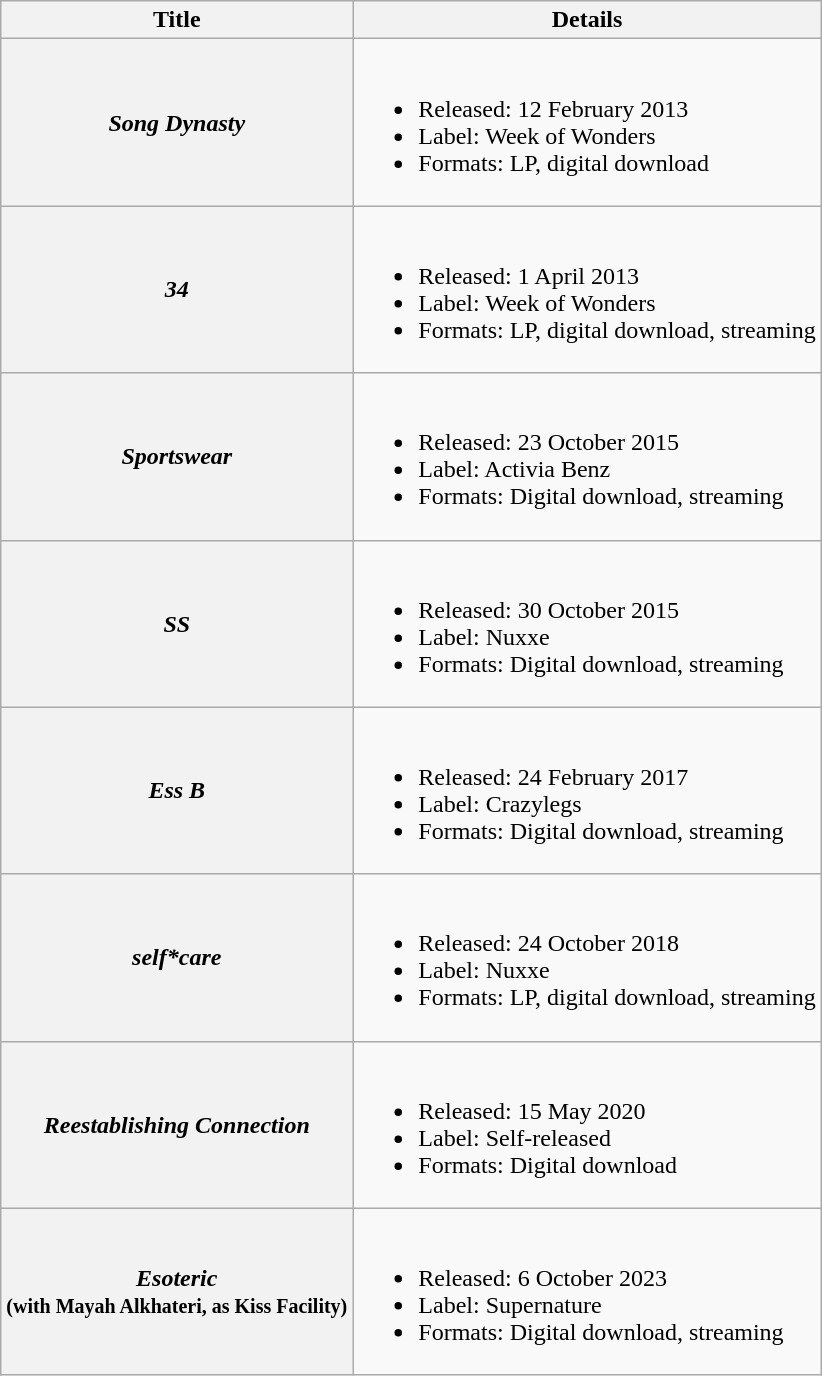<table class="wikitable plainrowheaders">
<tr>
<th>Title</th>
<th>Details</th>
</tr>
<tr>
<th scope="row"><em>Song Dynasty</em></th>
<td><br><ul><li>Released: 12 February 2013</li><li>Label: Week of Wonders</li><li>Formats: LP, digital download</li></ul></td>
</tr>
<tr>
<th scope="row"><em>34</em></th>
<td><br><ul><li>Released: 1 April 2013</li><li>Label: Week of Wonders</li><li>Formats: LP, digital download, streaming</li></ul></td>
</tr>
<tr>
<th scope="row"><em>Sportswear</em></th>
<td><br><ul><li>Released: 23 October 2015</li><li>Label: Activia Benz</li><li>Formats: Digital download, streaming</li></ul></td>
</tr>
<tr>
<th scope="row"><em>SS</em></th>
<td><br><ul><li>Released: 30 October 2015</li><li>Label: Nuxxe</li><li>Formats: Digital download, streaming</li></ul></td>
</tr>
<tr>
<th scope="row"><em>Ess B</em></th>
<td><br><ul><li>Released: 24 February 2017</li><li>Label: Crazylegs</li><li>Formats: Digital download, streaming</li></ul></td>
</tr>
<tr>
<th scope="row"><em>self*care</em></th>
<td><br><ul><li>Released: 24 October 2018</li><li>Label: Nuxxe</li><li>Formats: LP, digital download, streaming</li></ul></td>
</tr>
<tr>
<th scope="row"><em>Reestablishing Connection</em></th>
<td><br><ul><li>Released: 15 May 2020</li><li>Label: Self-released</li><li>Formats: Digital download</li></ul></td>
</tr>
<tr>
<th scope="row"><em>Esoteric</em><br><small>(with Mayah Alkhateri, as Kiss Facility)</small></th>
<td><br><ul><li>Released: 6 October 2023</li><li>Label: Supernature</li><li>Formats: Digital download, streaming</li></ul></td>
</tr>
</table>
